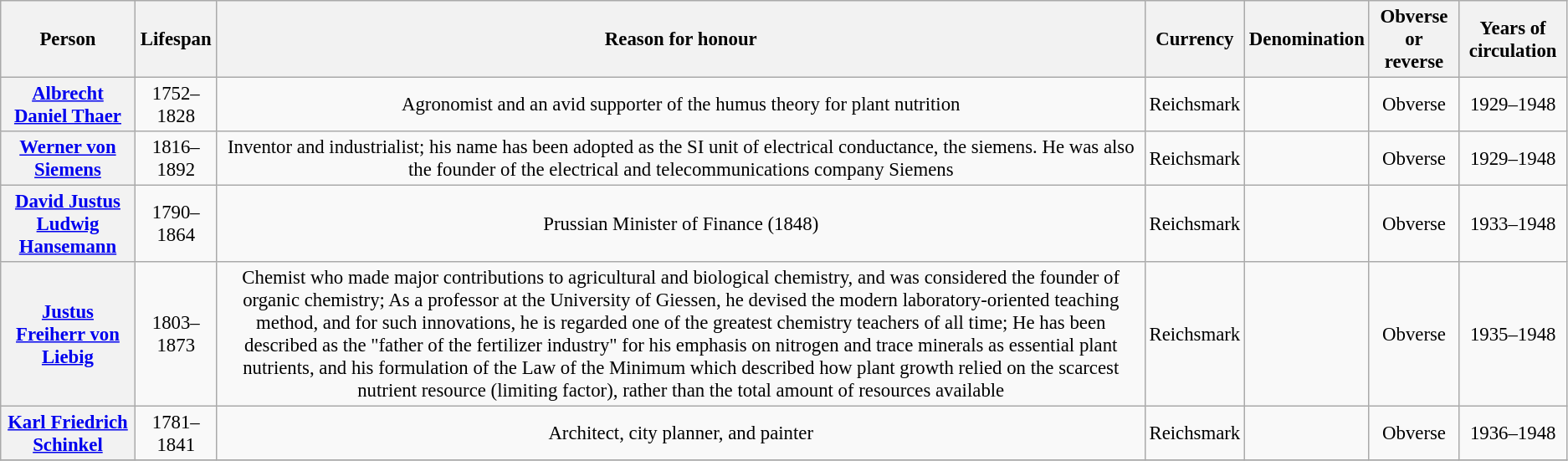<table class="wikitable" style="font-size:95%; text-align:center;">
<tr>
<th>Person</th>
<th>Lifespan</th>
<th>Reason for honour</th>
<th>Currency</th>
<th>Denomination</th>
<th>Obverse or reverse</th>
<th>Years of circulation</th>
</tr>
<tr>
<th><a href='#'>Albrecht Daniel Thaer</a></th>
<td>1752–1828</td>
<td>Agronomist and an avid supporter of the humus theory for plant nutrition</td>
<td>Reichsmark</td>
<td></td>
<td>Obverse</td>
<td>1929–1948</td>
</tr>
<tr>
<th><a href='#'>Werner von Siemens</a></th>
<td>1816–1892</td>
<td>Inventor and industrialist; his name has been adopted as the SI unit of electrical conductance, the siemens. He was also the founder of the electrical and telecommunications company Siemens</td>
<td>Reichsmark</td>
<td></td>
<td>Obverse</td>
<td>1929–1948</td>
</tr>
<tr>
<th><a href='#'>David Justus Ludwig Hansemann</a></th>
<td>1790–1864</td>
<td>Prussian Minister of Finance (1848)</td>
<td>Reichsmark</td>
<td></td>
<td>Obverse</td>
<td>1933–1948</td>
</tr>
<tr>
<th><a href='#'>Justus Freiherr von Liebig</a></th>
<td>1803–1873</td>
<td>Chemist who made major contributions to agricultural and biological chemistry, and was considered the founder of organic chemistry; As a professor at the University of Giessen, he devised the modern laboratory-oriented teaching method, and for such innovations, he is regarded one of the greatest chemistry teachers of all time; He has been described as the "father of the fertilizer industry" for his emphasis on nitrogen and trace minerals as essential plant nutrients, and his formulation of the Law of the Minimum which described how plant growth relied on the scarcest nutrient resource (limiting factor), rather than the total amount of resources available</td>
<td>Reichsmark</td>
<td></td>
<td>Obverse</td>
<td>1935–1948</td>
</tr>
<tr>
<th><a href='#'>Karl Friedrich Schinkel</a></th>
<td>1781–1841</td>
<td>Architect, city planner, and painter</td>
<td>Reichsmark</td>
<td></td>
<td>Obverse</td>
<td>1936–1948</td>
</tr>
<tr>
</tr>
</table>
